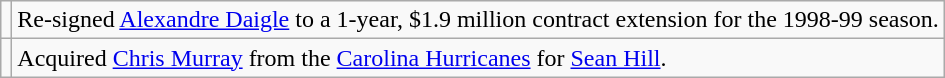<table class="wikitable">
<tr>
<td></td>
<td>Re-signed <a href='#'>Alexandre Daigle</a> to a 1-year, $1.9 million contract extension for the 1998-99 season.</td>
</tr>
<tr>
<td></td>
<td>Acquired <a href='#'>Chris Murray</a> from the <a href='#'>Carolina Hurricanes</a> for <a href='#'>Sean Hill</a>.</td>
</tr>
</table>
